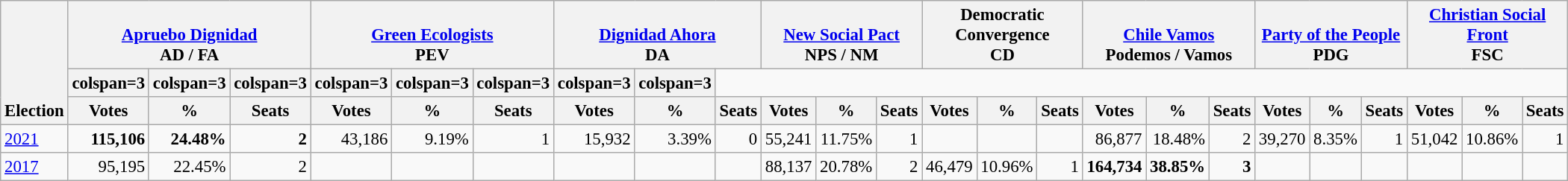<table class="wikitable" border="1" style="font-size:95%; text-align:right;">
<tr>
<th style="text-align:left;" valign=bottom rowspan=3>Election</th>
<th valign=bottom colspan=3><a href='#'>Apruebo Dignidad</a><br>AD / FA</th>
<th valign=bottom colspan=3><a href='#'>Green Ecologists</a><br>PEV</th>
<th valign=bottom colspan=3><a href='#'>Dignidad Ahora</a><br>DA</th>
<th valign=bottom colspan=3><a href='#'>New Social Pact</a><br>NPS / NM</th>
<th valign=bottom colspan=3>Democratic<br>Convergence<br>CD</th>
<th valign=bottom colspan=3><a href='#'>Chile Vamos</a><br>Podemos / Vamos</th>
<th valign=bottom colspan=3><a href='#'>Party of the People</a><br>PDG</th>
<th valign=bottom colspan=3><a href='#'>Christian Social Front</a><br>FSC</th>
</tr>
<tr>
<th>colspan=3 </th>
<th>colspan=3 </th>
<th>colspan=3 </th>
<th>colspan=3 </th>
<th>colspan=3 </th>
<th>colspan=3 </th>
<th>colspan=3 </th>
<th>colspan=3 </th>
</tr>
<tr>
<th>Votes</th>
<th>%</th>
<th>Seats</th>
<th>Votes</th>
<th>%</th>
<th>Seats</th>
<th>Votes</th>
<th>%</th>
<th>Seats</th>
<th>Votes</th>
<th>%</th>
<th>Seats</th>
<th>Votes</th>
<th>%</th>
<th>Seats</th>
<th>Votes</th>
<th>%</th>
<th>Seats</th>
<th>Votes</th>
<th>%</th>
<th>Seats</th>
<th>Votes</th>
<th>%</th>
<th>Seats</th>
</tr>
<tr>
<td align=left><a href='#'>2021</a></td>
<td><strong>115,106</strong></td>
<td><strong>24.48%</strong></td>
<td><strong>2</strong></td>
<td>43,186</td>
<td>9.19%</td>
<td>1</td>
<td>15,932</td>
<td>3.39%</td>
<td>0</td>
<td>55,241</td>
<td>11.75%</td>
<td>1</td>
<td></td>
<td></td>
<td></td>
<td>86,877</td>
<td>18.48%</td>
<td>2</td>
<td>39,270</td>
<td>8.35%</td>
<td>1</td>
<td>51,042</td>
<td>10.86%</td>
<td>1</td>
</tr>
<tr>
<td align=left><a href='#'>2017</a></td>
<td>95,195</td>
<td>22.45%</td>
<td>2</td>
<td></td>
<td></td>
<td></td>
<td></td>
<td></td>
<td></td>
<td>88,137</td>
<td>20.78%</td>
<td>2</td>
<td>46,479</td>
<td>10.96%</td>
<td>1</td>
<td><strong>164,734</strong></td>
<td><strong>38.85%</strong></td>
<td><strong>3</strong></td>
<td></td>
<td></td>
<td></td>
<td></td>
<td></td>
<td></td>
</tr>
</table>
